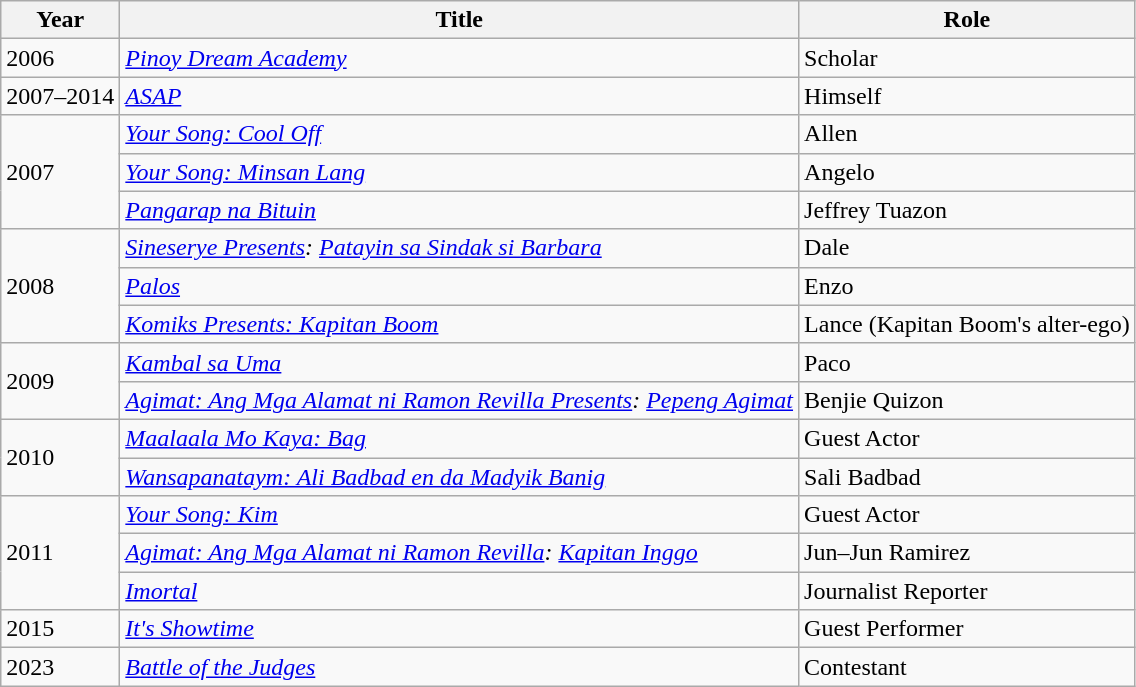<table class="wikitable">
<tr>
<th>Year</th>
<th>Title</th>
<th>Role</th>
</tr>
<tr>
<td>2006</td>
<td><em><a href='#'>Pinoy Dream Academy</a></em></td>
<td>Scholar</td>
</tr>
<tr>
<td>2007–2014</td>
<td><em><a href='#'>ASAP</a></em></td>
<td>Himself</td>
</tr>
<tr>
<td rowspan="3">2007</td>
<td><a href='#'><em>Your Song: Cool Off</em></a></td>
<td>Allen</td>
</tr>
<tr>
<td><a href='#'><em>Your Song: Minsan Lang</em></a></td>
<td>Angelo</td>
</tr>
<tr>
<td><em><a href='#'>Pangarap na Bituin</a></em></td>
<td>Jeffrey Tuazon</td>
</tr>
<tr>
<td rowspan="3">2008</td>
<td><em><a href='#'>Sineserye Presents</a>: <a href='#'>Patayin sa Sindak si Barbara</a></em></td>
<td>Dale</td>
</tr>
<tr>
<td><em><a href='#'>Palos</a></em></td>
<td>Enzo</td>
</tr>
<tr>
<td><em><a href='#'>Komiks Presents: Kapitan Boom</a></em></td>
<td>Lance (Kapitan Boom's alter-ego)</td>
</tr>
<tr>
<td rowspan="2">2009</td>
<td><em><a href='#'>Kambal sa Uma</a></em></td>
<td>Paco</td>
</tr>
<tr>
<td><em><a href='#'>Agimat: Ang Mga Alamat ni Ramon Revilla Presents</a>: <a href='#'>Pepeng Agimat</a></em></td>
<td>Benjie Quizon</td>
</tr>
<tr>
<td rowspan="2">2010</td>
<td><em><a href='#'>Maalaala Mo Kaya: Bag</a></em></td>
<td>Guest Actor</td>
</tr>
<tr>
<td><a href='#'><em>Wansapanataym: Ali Badbad en da Madyik Banig</em></a></td>
<td>Sali Badbad</td>
</tr>
<tr>
<td rowspan="3">2011</td>
<td><em><a href='#'>Your Song: Kim</a></em></td>
<td>Guest Actor</td>
</tr>
<tr>
<td><em><a href='#'>Agimat: Ang Mga Alamat ni Ramon Revilla</a>: <a href='#'>Kapitan Inggo</a></em></td>
<td>Jun–Jun Ramirez</td>
</tr>
<tr>
<td><em><a href='#'>Imortal</a></em></td>
<td>Journalist Reporter</td>
</tr>
<tr>
<td>2015</td>
<td><em><a href='#'>It's Showtime</a></em></td>
<td>Guest Performer</td>
</tr>
<tr>
<td>2023</td>
<td><em><a href='#'>Battle of the Judges</a></em></td>
<td>Contestant</td>
</tr>
</table>
